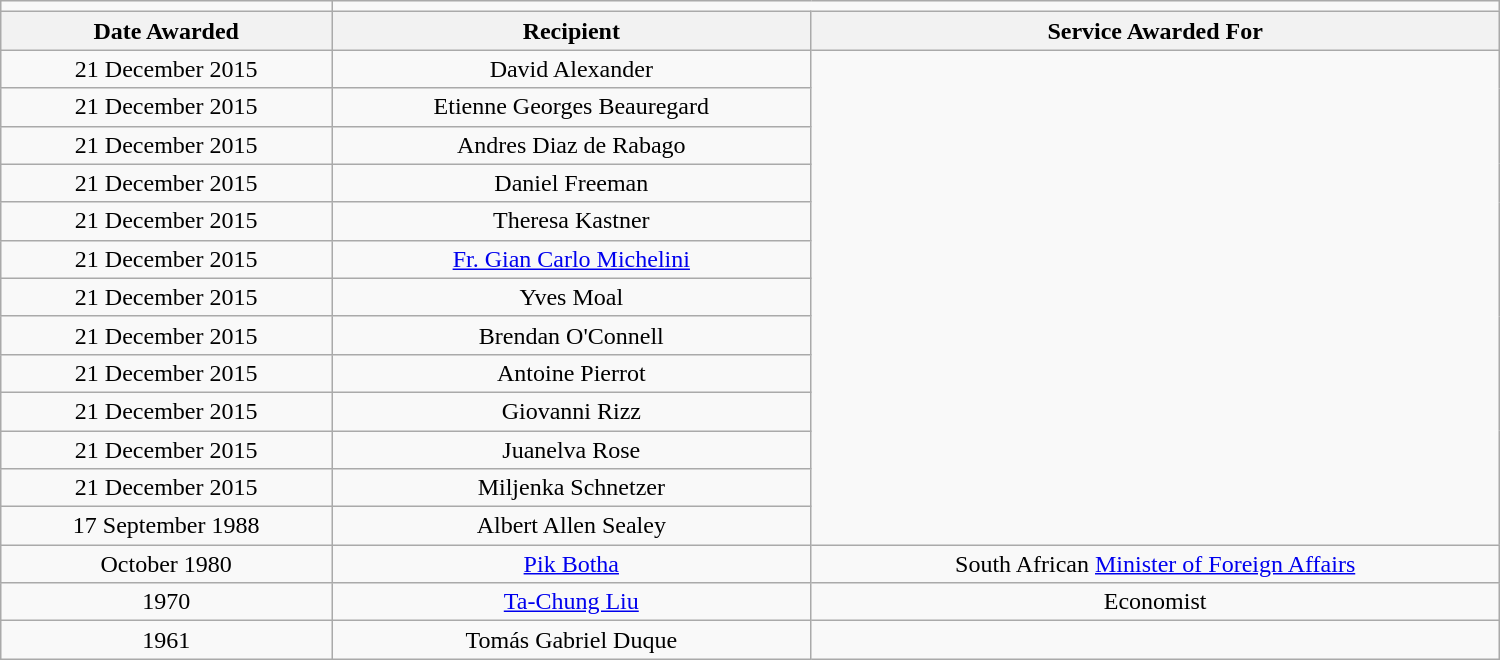<table class="wikitable" | width="1000px" style="margin: 0px">
<tr>
<td></td>
</tr>
<tr>
<th>Date Awarded</th>
<th>Recipient</th>
<th>Service Awarded For</th>
</tr>
<tr align=center>
<td>21 December 2015</td>
<td>David Alexander</td>
</tr>
<tr align=center>
<td>21 December 2015</td>
<td>Etienne Georges Beauregard</td>
</tr>
<tr align=center>
<td>21 December 2015</td>
<td>Andres Diaz de Rabago</td>
</tr>
<tr align=center>
<td>21 December 2015</td>
<td>Daniel Freeman</td>
</tr>
<tr align=center>
<td>21 December 2015</td>
<td>Theresa Kastner</td>
</tr>
<tr align=center>
<td>21 December 2015</td>
<td><a href='#'>Fr. Gian Carlo Michelini</a></td>
</tr>
<tr align=center>
<td>21 December 2015</td>
<td>Yves Moal</td>
</tr>
<tr align=center>
<td>21 December 2015</td>
<td>Brendan O'Connell</td>
</tr>
<tr align=center>
<td>21 December 2015</td>
<td>Antoine Pierrot</td>
</tr>
<tr align=center>
<td>21 December 2015</td>
<td>Giovanni Rizz</td>
</tr>
<tr align=center>
<td>21 December 2015</td>
<td>Juanelva Rose</td>
</tr>
<tr align=center>
<td>21 December 2015</td>
<td>Miljenka Schnetzer</td>
</tr>
<tr align=center>
<td>17 September 1988</td>
<td>Albert Allen Sealey</td>
</tr>
<tr align=center>
<td>October 1980</td>
<td><a href='#'>Pik Botha</a></td>
<td>South African <a href='#'>Minister of Foreign Affairs</a></td>
</tr>
<tr align=center>
<td>1970</td>
<td><a href='#'>Ta-Chung Liu</a></td>
<td>Economist</td>
</tr>
<tr align=center>
<td>1961</td>
<td>Tomás Gabriel Duque</td>
</tr>
</table>
